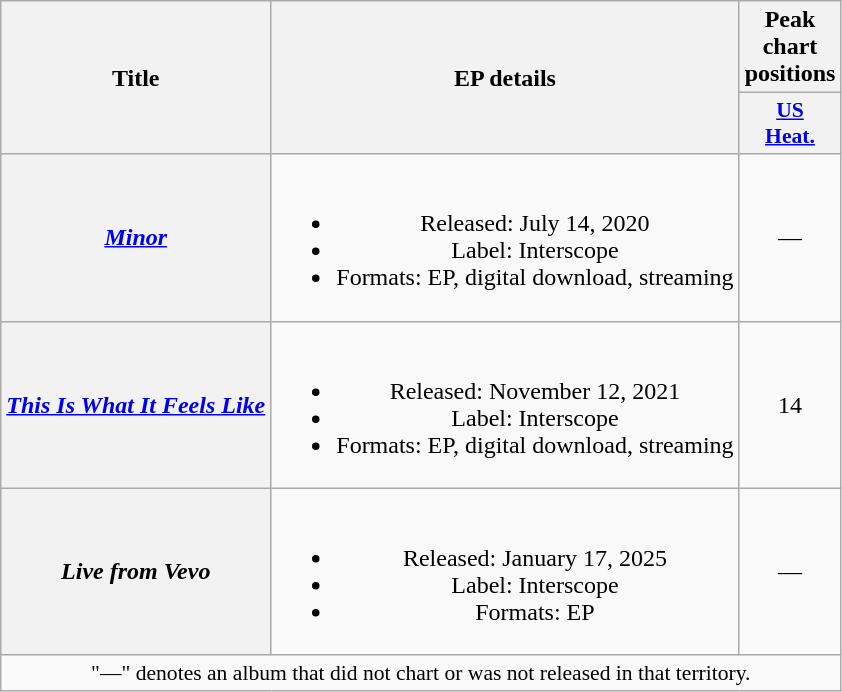<table class="wikitable plainrowheaders" style="text-align:center">
<tr>
<th scope="col" rowspan="2">Title</th>
<th scope="col" rowspan="2">EP details</th>
<th scope="col" colspan="1">Peak chart positions</th>
</tr>
<tr>
<th scope="col" style="width:3em;font-size:90%;"><a href='#'>US<br>Heat.</a><br></th>
</tr>
<tr>
<th scope="row"><em><a href='#'>Minor</a></em></th>
<td><br><ul><li>Released: July 14, 2020</li><li>Label: Interscope</li><li>Formats: EP, digital download, streaming</li></ul></td>
<td>—</td>
</tr>
<tr>
<th scope="row"><em><a href='#'>This Is What It Feels Like</a></em></th>
<td><br><ul><li>Released: November 12, 2021</li><li>Label: Interscope</li><li>Formats: EP, digital download, streaming</li></ul></td>
<td>14</td>
</tr>
<tr>
<th scope="row"><em>Live from Vevo</em></th>
<td><br><ul><li>Released: January 17, 2025</li><li>Label: Interscope</li><li>Formats: EP</li></ul></td>
<td>—</td>
</tr>
<tr>
<td colspan="16" style="font-size:90%">"—" denotes an album that did not chart or was not released in that territory.</td>
</tr>
</table>
